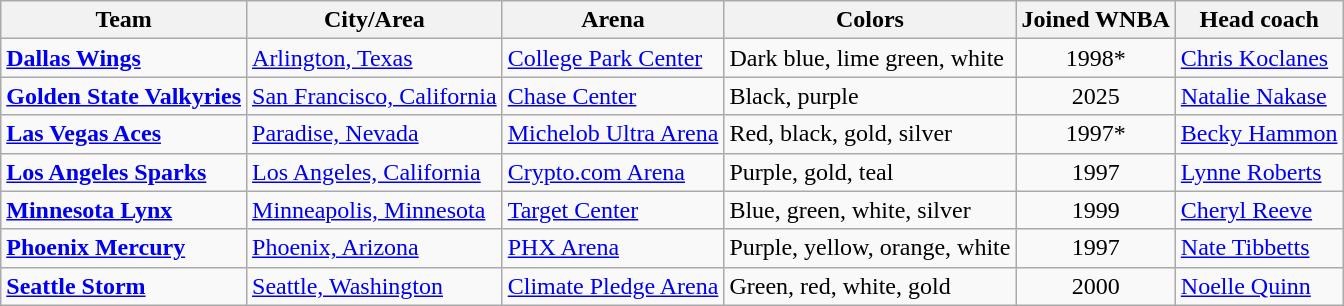<table class="wikitable" style="text-align:left">
<tr>
<th>Team</th>
<th>City/Area</th>
<th>Arena</th>
<th>Colors</th>
<th>Joined WNBA</th>
<th>Head coach</th>
</tr>
<tr>
<td><strong><a href='#'>Dallas Wings</a></strong></td>
<td><a href='#'>Arlington, Texas</a></td>
<td><a href='#'>College Park Center</a></td>
<td>Dark blue, lime green, white</td>
<td style="text-align:center">1998*</td>
<td><a href='#'>Chris Koclanes</a></td>
</tr>
<tr>
<td><strong><a href='#'>Golden State Valkyries</a></strong></td>
<td><a href='#'>San Francisco, California</a></td>
<td><a href='#'>Chase Center</a></td>
<td>Black, purple</td>
<td style="text-align:center">2025</td>
<td><a href='#'>Natalie Nakase</a></td>
</tr>
<tr>
<td><strong><a href='#'>Las Vegas Aces</a></strong></td>
<td><a href='#'>Paradise, Nevada</a></td>
<td><a href='#'>Michelob Ultra Arena</a></td>
<td>Red, black, gold, silver</td>
<td style="text-align:center">1997*</td>
<td><a href='#'>Becky Hammon</a></td>
</tr>
<tr>
<td><strong><a href='#'>Los Angeles Sparks</a></strong></td>
<td><a href='#'>Los Angeles, California</a></td>
<td><a href='#'>Crypto.com Arena</a></td>
<td>Purple, gold, teal</td>
<td style="text-align:center">1997</td>
<td><a href='#'>Lynne Roberts</a></td>
</tr>
<tr>
<td><strong><a href='#'>Minnesota Lynx</a></strong></td>
<td><a href='#'>Minneapolis, Minnesota</a></td>
<td><a href='#'>Target Center</a></td>
<td>Blue, green, white, silver</td>
<td style="text-align:center">1999</td>
<td><a href='#'>Cheryl Reeve</a></td>
</tr>
<tr>
<td><strong><a href='#'>Phoenix Mercury</a></strong></td>
<td><a href='#'>Phoenix, Arizona</a></td>
<td><a href='#'>PHX Arena</a></td>
<td>Purple, yellow, orange, white</td>
<td style="text-align:center">1997</td>
<td><a href='#'>Nate Tibbetts</a></td>
</tr>
<tr>
<td><strong><a href='#'>Seattle Storm</a></strong></td>
<td><a href='#'>Seattle, Washington</a></td>
<td><a href='#'>Climate Pledge Arena</a></td>
<td>Green, red, white, gold</td>
<td style="text-align:center">2000</td>
<td><a href='#'>Noelle Quinn</a></td>
</tr>
</table>
